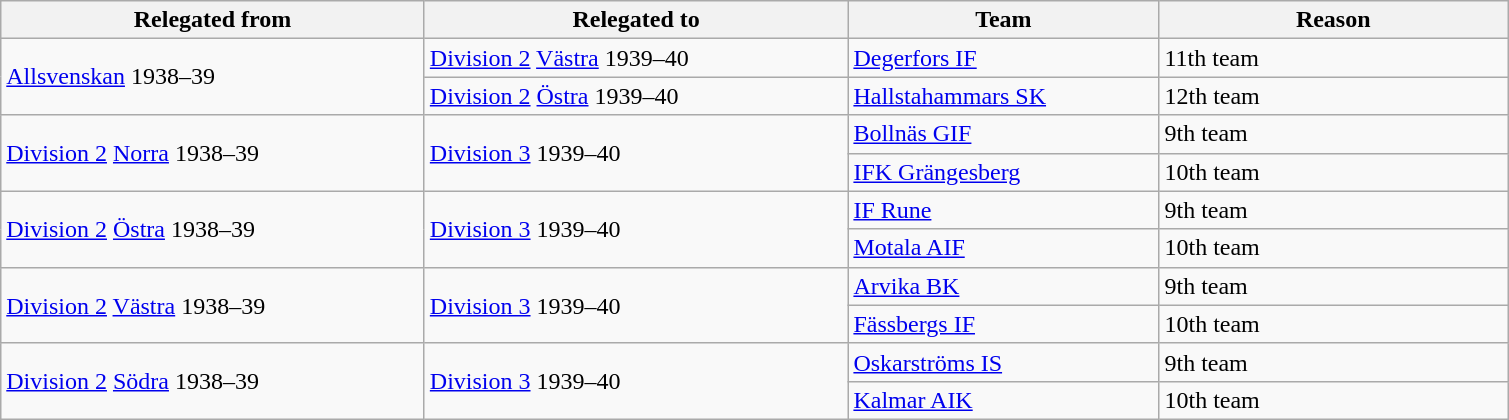<table class="wikitable" style="text-align: left;">
<tr>
<th style="width: 275px;">Relegated from</th>
<th style="width: 275px;">Relegated to</th>
<th style="width: 200px;">Team</th>
<th style="width: 225px;">Reason</th>
</tr>
<tr>
<td rowspan=2><a href='#'>Allsvenskan</a> 1938–39</td>
<td><a href='#'>Division 2</a> <a href='#'>Västra</a> 1939–40</td>
<td><a href='#'>Degerfors IF</a></td>
<td>11th team</td>
</tr>
<tr>
<td><a href='#'>Division 2</a> <a href='#'>Östra</a> 1939–40</td>
<td><a href='#'>Hallstahammars SK</a></td>
<td>12th team</td>
</tr>
<tr>
<td rowspan=2><a href='#'>Division 2</a> <a href='#'>Norra</a> 1938–39</td>
<td rowspan=2><a href='#'>Division 3</a> 1939–40</td>
<td><a href='#'>Bollnäs GIF</a></td>
<td>9th team</td>
</tr>
<tr>
<td><a href='#'>IFK Grängesberg</a></td>
<td>10th team</td>
</tr>
<tr>
<td rowspan=2><a href='#'>Division 2</a> <a href='#'>Östra</a> 1938–39</td>
<td rowspan=2><a href='#'>Division 3</a> 1939–40</td>
<td><a href='#'>IF Rune</a></td>
<td>9th team</td>
</tr>
<tr>
<td><a href='#'>Motala AIF</a></td>
<td>10th team</td>
</tr>
<tr>
<td rowspan=2><a href='#'>Division 2</a> <a href='#'>Västra</a> 1938–39</td>
<td rowspan=2><a href='#'>Division 3</a> 1939–40</td>
<td><a href='#'>Arvika BK</a></td>
<td>9th team</td>
</tr>
<tr>
<td><a href='#'>Fässbergs IF</a></td>
<td>10th team</td>
</tr>
<tr>
<td rowspan=2><a href='#'>Division 2</a> <a href='#'>Södra</a> 1938–39</td>
<td rowspan=2><a href='#'>Division 3</a> 1939–40</td>
<td><a href='#'>Oskarströms IS</a></td>
<td>9th team</td>
</tr>
<tr>
<td><a href='#'>Kalmar AIK</a></td>
<td>10th team</td>
</tr>
</table>
